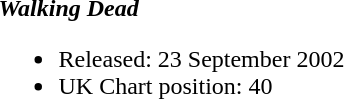<table>
<tr>
<td align="left"><strong><em>Walking Dead</em></strong><br><ul><li>Released: 23 September 2002</li><li>UK Chart position: 40</li></ul></td>
</tr>
<tr>
</tr>
</table>
